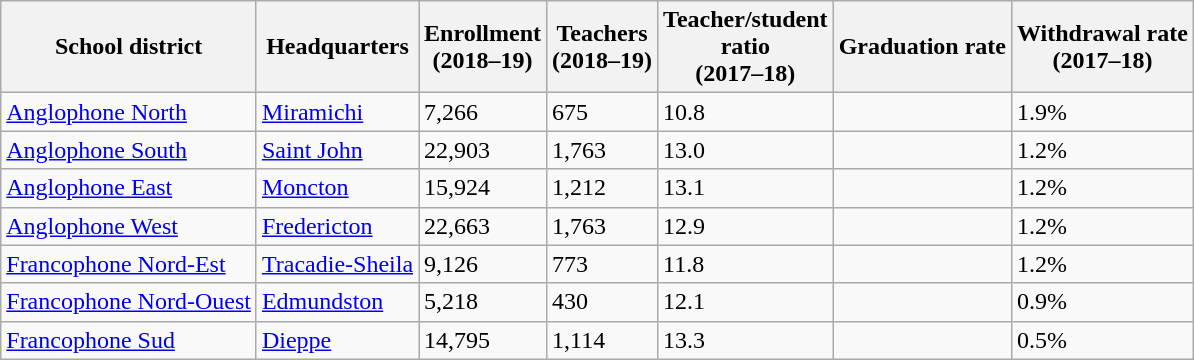<table class="wikitable sortable" align="left">
<tr>
<th>School district</th>
<th>Headquarters</th>
<th>Enrollment<br>(2018–19)</th>
<th>Teachers<br>(2018–19)</th>
<th>Teacher/student<br>ratio<br>(2017–18)</th>
<th>Graduation rate<br></th>
<th>Withdrawal rate<br>(2017–18)</th>
</tr>
<tr>
<td><a href='#'>Anglophone North</a></td>
<td><a href='#'>Miramichi</a></td>
<td>7,266</td>
<td>675</td>
<td>10.8</td>
<td></td>
<td>1.9%</td>
</tr>
<tr>
<td><a href='#'>Anglophone South</a></td>
<td><a href='#'>Saint John</a></td>
<td>22,903</td>
<td>1,763</td>
<td>13.0</td>
<td></td>
<td>1.2%</td>
</tr>
<tr>
<td><a href='#'>Anglophone East</a></td>
<td><a href='#'>Moncton</a></td>
<td>15,924</td>
<td>1,212</td>
<td>13.1</td>
<td></td>
<td>1.2%</td>
</tr>
<tr>
<td><a href='#'>Anglophone West</a></td>
<td><a href='#'>Fredericton</a></td>
<td>22,663</td>
<td>1,763</td>
<td>12.9</td>
<td></td>
<td>1.2%</td>
</tr>
<tr>
<td><a href='#'>Francophone Nord-Est</a></td>
<td><a href='#'>Tracadie-Sheila</a></td>
<td>9,126</td>
<td>773</td>
<td>11.8</td>
<td></td>
<td>1.2%</td>
</tr>
<tr>
<td><a href='#'>Francophone Nord-Ouest</a></td>
<td><a href='#'>Edmundston</a></td>
<td>5,218</td>
<td>430</td>
<td>12.1</td>
<td></td>
<td>0.9%</td>
</tr>
<tr>
<td><a href='#'>Francophone Sud</a></td>
<td><a href='#'>Dieppe</a></td>
<td>14,795</td>
<td>1,114</td>
<td>13.3</td>
<td></td>
<td>0.5%</td>
</tr>
</table>
